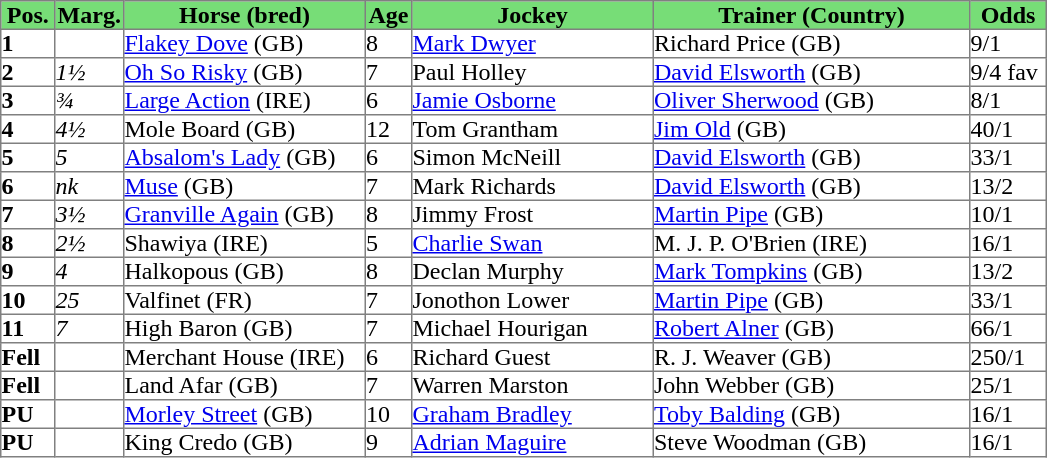<table class = "sortable" | border="1" cellpadding="0" style="border-collapse: collapse;">
<tr bgcolor="#77dd77" align="center">
<th style="width:35px;"><strong>Pos.</strong></th>
<th style="width:45px;"><strong>Marg.</strong></th>
<th style="width:160px;"><strong>Horse (bred)</strong></th>
<th style="width:30px;"><strong>Age</strong></th>
<th style="width:160px;"><strong>Jockey</strong></th>
<th style="width:210px;"><strong>Trainer (Country)</strong></th>
<th style="width:50px;"><strong>Odds</strong></th>
</tr>
<tr>
<td><strong>1</strong></td>
<td></td>
<td><a href='#'>Flakey Dove</a> (GB)</td>
<td>8</td>
<td><a href='#'>Mark Dwyer</a></td>
<td>Richard Price (GB)</td>
<td>9/1</td>
</tr>
<tr>
<td><strong>2</strong></td>
<td><em>1½</em></td>
<td><a href='#'>Oh So Risky</a> (GB)</td>
<td>7</td>
<td>Paul Holley</td>
<td><a href='#'>David Elsworth</a> (GB)</td>
<td>9/4 fav</td>
</tr>
<tr>
<td><strong>3</strong></td>
<td><em>¾</em></td>
<td><a href='#'>Large Action</a> (IRE)</td>
<td>6</td>
<td><a href='#'>Jamie Osborne</a></td>
<td><a href='#'>Oliver Sherwood</a> (GB)</td>
<td>8/1</td>
</tr>
<tr>
<td><strong>4</strong></td>
<td><em>4½</em></td>
<td>Mole Board (GB)</td>
<td>12</td>
<td>Tom Grantham</td>
<td><a href='#'>Jim Old</a> (GB)</td>
<td>40/1</td>
</tr>
<tr>
<td><strong>5</strong></td>
<td><em>5</em></td>
<td><a href='#'>Absalom's Lady</a> (GB)</td>
<td>6</td>
<td>Simon McNeill</td>
<td><a href='#'>David Elsworth</a> (GB)</td>
<td>33/1</td>
</tr>
<tr>
<td><strong>6</strong></td>
<td><em>nk</em></td>
<td><a href='#'>Muse</a> (GB)</td>
<td>7</td>
<td>Mark Richards</td>
<td><a href='#'>David Elsworth</a> (GB)</td>
<td>13/2</td>
</tr>
<tr>
<td><strong>7</strong></td>
<td><em>3½</em></td>
<td><a href='#'>Granville Again</a> (GB)</td>
<td>8</td>
<td>Jimmy Frost</td>
<td><a href='#'>Martin Pipe</a> (GB)</td>
<td>10/1</td>
</tr>
<tr>
<td><strong>8</strong></td>
<td><em>2½</em></td>
<td>Shawiya (IRE)</td>
<td>5</td>
<td><a href='#'>Charlie Swan</a></td>
<td>M. J. P. O'Brien (IRE)</td>
<td>16/1</td>
</tr>
<tr>
<td><strong>9</strong></td>
<td><em>4</em></td>
<td>Halkopous (GB)</td>
<td>8</td>
<td>Declan Murphy</td>
<td><a href='#'>Mark Tompkins</a> (GB)</td>
<td>13/2</td>
</tr>
<tr>
<td><strong>10</strong></td>
<td><em>25</em></td>
<td>Valfinet (FR)</td>
<td>7</td>
<td>Jonothon Lower</td>
<td><a href='#'>Martin Pipe</a> (GB)</td>
<td>33/1</td>
</tr>
<tr>
<td><strong>11</strong></td>
<td><em>7</em></td>
<td>High Baron (GB)</td>
<td>7</td>
<td>Michael Hourigan</td>
<td><a href='#'>Robert Alner</a> (GB)</td>
<td>66/1</td>
</tr>
<tr>
<td><strong>Fell</strong></td>
<td></td>
<td>Merchant House (IRE)</td>
<td>6</td>
<td>Richard Guest</td>
<td>R. J. Weaver (GB)</td>
<td>250/1</td>
</tr>
<tr>
<td><strong>Fell</strong></td>
<td></td>
<td>Land Afar (GB)</td>
<td>7</td>
<td>Warren Marston</td>
<td>John Webber (GB)</td>
<td>25/1</td>
</tr>
<tr>
<td><strong>PU</strong></td>
<td></td>
<td><a href='#'>Morley Street</a> (GB)</td>
<td>10</td>
<td><a href='#'>Graham Bradley</a></td>
<td><a href='#'>Toby Balding</a> (GB)</td>
<td>16/1</td>
</tr>
<tr>
<td><strong>PU</strong></td>
<td></td>
<td>King Credo (GB)</td>
<td>9</td>
<td><a href='#'>Adrian Maguire</a></td>
<td>Steve Woodman (GB)</td>
<td>16/1</td>
</tr>
</table>
